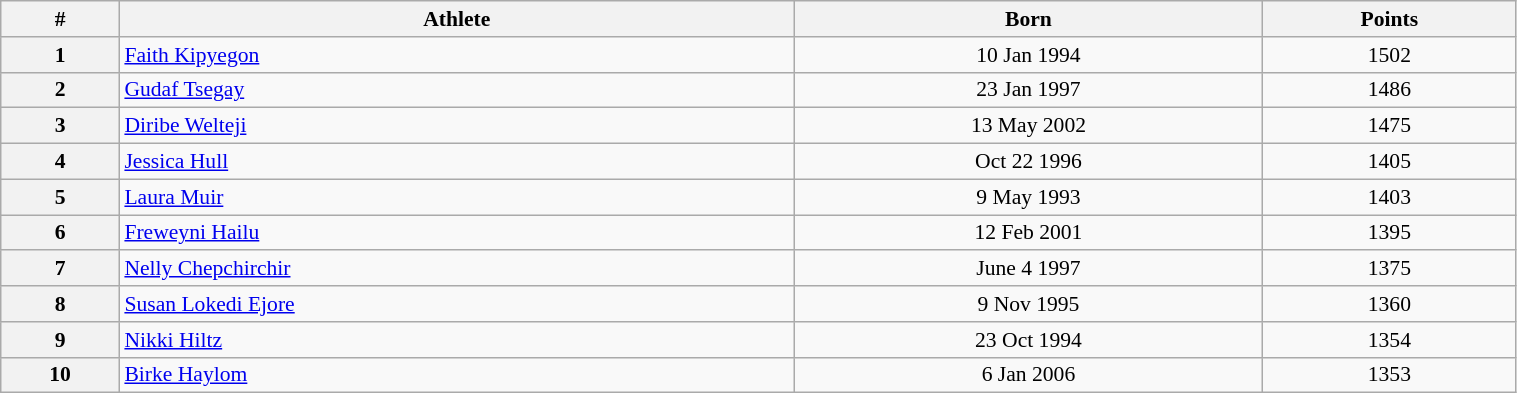<table class="wikitable" width=80% style="font-size:90%; text-align:center;">
<tr>
<th>#</th>
<th>Athlete</th>
<th>Born</th>
<th>Points</th>
</tr>
<tr>
<th>1</th>
<td align=left> <a href='#'>Faith Kipyegon</a></td>
<td>10 Jan 1994</td>
<td>1502</td>
</tr>
<tr>
<th>2</th>
<td align=left> <a href='#'>Gudaf Tsegay</a></td>
<td>23 Jan 1997</td>
<td>1486</td>
</tr>
<tr>
<th>3</th>
<td align=left> <a href='#'>Diribe Welteji</a></td>
<td>13 May 2002</td>
<td>1475</td>
</tr>
<tr>
<th>4</th>
<td align=left> <a href='#'>Jessica Hull</a></td>
<td>Oct 22 1996</td>
<td>1405</td>
</tr>
<tr>
<th>5</th>
<td align=left> <a href='#'>Laura Muir</a></td>
<td>9 May 1993</td>
<td>1403</td>
</tr>
<tr>
<th>6</th>
<td align=left> <a href='#'>Freweyni Hailu</a></td>
<td>12 Feb 2001</td>
<td>1395</td>
</tr>
<tr>
<th>7</th>
<td align=left> <a href='#'>Nelly Chepchirchir</a></td>
<td>June 4 1997</td>
<td>1375</td>
</tr>
<tr>
<th>8</th>
<td align=left> <a href='#'>Susan Lokedi Ejore </a></td>
<td>9 Nov 1995</td>
<td>1360</td>
</tr>
<tr>
<th>9</th>
<td align=left> <a href='#'>Nikki Hiltz</a></td>
<td>23 Oct 1994</td>
<td>1354</td>
</tr>
<tr>
<th>10</th>
<td align=left> <a href='#'>Birke Haylom</a></td>
<td>6 Jan 2006</td>
<td>1353</td>
</tr>
</table>
